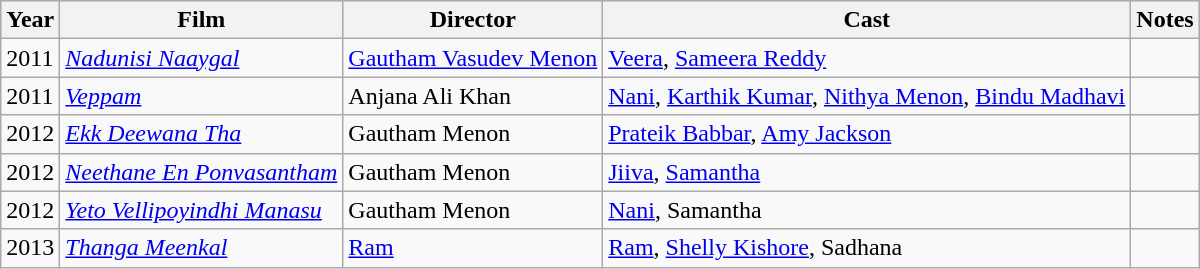<table class="wikitable sortable">
<tr style="background:#ccc; text-align:center;">
<th>Year</th>
<th>Film</th>
<th>Director</th>
<th>Cast</th>
<th class="unsortable">Notes</th>
</tr>
<tr>
<td>2011</td>
<td><em><a href='#'>Nadunisi Naaygal</a></em></td>
<td><a href='#'>Gautham Vasudev Menon</a></td>
<td><a href='#'>Veera</a>, <a href='#'>Sameera Reddy</a></td>
<td></td>
</tr>
<tr>
<td>2011</td>
<td><em><a href='#'>Veppam</a></em></td>
<td>Anjana Ali Khan</td>
<td><a href='#'>Nani</a>, <a href='#'>Karthik Kumar</a>, <a href='#'>Nithya Menon</a>, <a href='#'>Bindu Madhavi</a></td>
<td></td>
</tr>
<tr>
<td>2012</td>
<td><em><a href='#'>Ekk Deewana Tha</a></em></td>
<td>Gautham Menon</td>
<td><a href='#'>Prateik Babbar</a>, <a href='#'>Amy Jackson</a></td>
<td></td>
</tr>
<tr>
<td>2012</td>
<td><em><a href='#'>Neethane En Ponvasantham</a></em></td>
<td>Gautham Menon</td>
<td><a href='#'>Jiiva</a>, <a href='#'>Samantha</a></td>
<td></td>
</tr>
<tr>
<td>2012</td>
<td><em><a href='#'>Yeto Vellipoyindhi Manasu</a></em></td>
<td>Gautham Menon</td>
<td><a href='#'>Nani</a>, Samantha</td>
<td></td>
</tr>
<tr>
<td>2013</td>
<td><em><a href='#'>Thanga Meenkal</a></em></td>
<td><a href='#'>Ram</a></td>
<td><a href='#'>Ram</a>, <a href='#'>Shelly Kishore</a>, Sadhana</td>
<td></td>
</tr>
</table>
